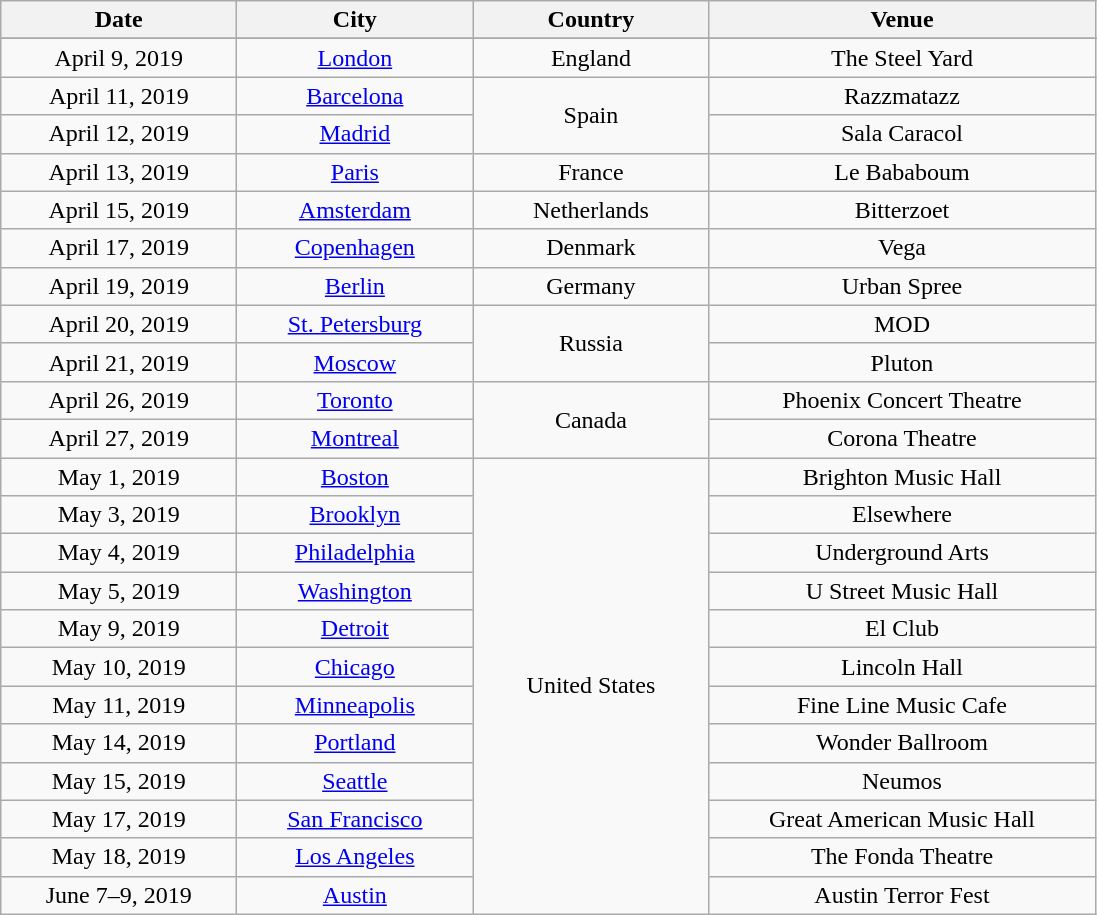<table class="wikitable" style="text-align:center">
<tr>
<th width="150">Date</th>
<th width="150">City</th>
<th width="150">Country</th>
<th width="250">Venue</th>
</tr>
<tr>
</tr>
<tr>
<td>April 9, 2019</td>
<td><a href='#'>London</a></td>
<td>England</td>
<td>The Steel Yard</td>
</tr>
<tr>
<td>April 11, 2019</td>
<td><a href='#'>Barcelona</a></td>
<td rowspan="2">Spain</td>
<td>Razzmatazz</td>
</tr>
<tr>
<td>April 12, 2019</td>
<td><a href='#'>Madrid</a></td>
<td>Sala Caracol</td>
</tr>
<tr>
<td>April 13, 2019</td>
<td><a href='#'>Paris</a></td>
<td>France</td>
<td>Le Bababoum</td>
</tr>
<tr>
<td>April 15, 2019</td>
<td><a href='#'>Amsterdam</a></td>
<td>Netherlands</td>
<td>Bitterzoet</td>
</tr>
<tr>
<td>April 17, 2019</td>
<td><a href='#'>Copenhagen</a></td>
<td>Denmark</td>
<td>Vega</td>
</tr>
<tr>
<td>April 19, 2019</td>
<td><a href='#'>Berlin</a></td>
<td>Germany</td>
<td>Urban Spree</td>
</tr>
<tr>
<td>April 20, 2019</td>
<td><a href='#'>St. Petersburg</a></td>
<td rowspan="2">Russia</td>
<td>MOD</td>
</tr>
<tr>
<td>April 21, 2019</td>
<td><a href='#'>Moscow</a></td>
<td>Pluton</td>
</tr>
<tr>
<td>April 26, 2019</td>
<td><a href='#'>Toronto</a></td>
<td rowspan="2">Canada</td>
<td>Phoenix Concert Theatre</td>
</tr>
<tr>
<td>April 27, 2019</td>
<td><a href='#'>Montreal</a></td>
<td>Corona Theatre</td>
</tr>
<tr>
<td>May 1, 2019</td>
<td><a href='#'>Boston</a></td>
<td rowspan="12">United States</td>
<td>Brighton Music Hall</td>
</tr>
<tr>
<td>May 3, 2019</td>
<td><a href='#'>Brooklyn</a></td>
<td>Elsewhere</td>
</tr>
<tr>
<td>May 4, 2019</td>
<td><a href='#'>Philadelphia</a></td>
<td>Underground Arts</td>
</tr>
<tr>
<td>May 5, 2019</td>
<td><a href='#'>Washington</a></td>
<td>U Street Music Hall</td>
</tr>
<tr>
<td>May 9, 2019</td>
<td><a href='#'>Detroit</a></td>
<td>El Club</td>
</tr>
<tr>
<td>May 10, 2019</td>
<td><a href='#'>Chicago</a></td>
<td>Lincoln Hall</td>
</tr>
<tr>
<td>May 11, 2019</td>
<td><a href='#'>Minneapolis</a></td>
<td>Fine Line Music Cafe</td>
</tr>
<tr>
<td>May 14, 2019</td>
<td><a href='#'>Portland</a></td>
<td>Wonder Ballroom</td>
</tr>
<tr>
<td>May 15, 2019</td>
<td><a href='#'>Seattle</a></td>
<td>Neumos</td>
</tr>
<tr>
<td>May 17, 2019</td>
<td><a href='#'>San Francisco</a></td>
<td>Great American Music Hall</td>
</tr>
<tr>
<td>May 18, 2019</td>
<td><a href='#'>Los Angeles</a></td>
<td>The Fonda Theatre</td>
</tr>
<tr>
<td>June 7–9, 2019</td>
<td><a href='#'>Austin</a></td>
<td>Austin Terror Fest</td>
</tr>
</table>
